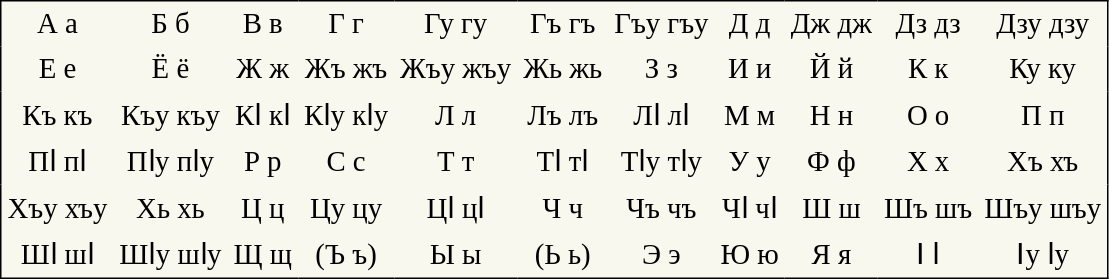<table cellpadding=4 class="Unicode" style="font-size:larger; text-align:center; border-color:black; border-width:1px; border-style:solid; border-collapse:collapse; background-color:#F8F8EF;" summary="Sixty-six letters of the Adyghe alphabet, capital and small">
<tr>
<td>А а</td>
<td>Б б</td>
<td>В в</td>
<td>Г г</td>
<td>Гу гу</td>
<td>Гъ гъ</td>
<td>Гъу гъу</td>
<td>Д д</td>
<td>Дж дж</td>
<td>Дз дз</td>
<td>Дзу дзу</td>
</tr>
<tr>
<td>Е е</td>
<td>Ё ё</td>
<td>Ж ж</td>
<td>Жъ жъ</td>
<td>Жъу жъу</td>
<td>Жь жь</td>
<td>З з</td>
<td>И и</td>
<td>Й й</td>
<td>К к</td>
<td>Ку ку</td>
</tr>
<tr>
<td>Къ къ</td>
<td>Къу къу</td>
<td>Кӏ кӏ</td>
<td>Кӏу кӏу</td>
<td>Л л</td>
<td>Лъ лъ</td>
<td>Лӏ лӏ</td>
<td>М м</td>
<td>Н н</td>
<td>О о</td>
<td>П п</td>
</tr>
<tr>
<td>Пӏ пӏ</td>
<td>Пӏу пӏу</td>
<td>Р р</td>
<td>С с</td>
<td>Т т</td>
<td>Тӏ тӏ</td>
<td>Тӏу тӏу</td>
<td>У у</td>
<td>Ф ф</td>
<td>Х х</td>
<td>Хъ хъ</td>
</tr>
<tr>
<td>Хъу хъу</td>
<td>Хь хь</td>
<td>Ц ц</td>
<td>Цу цу</td>
<td>Цӏ цӏ</td>
<td>Ч ч</td>
<td>Чъ чъ</td>
<td>Чӏ чӏ</td>
<td>Ш ш</td>
<td>Шъ шъ</td>
<td>Шъу шъу</td>
</tr>
<tr>
<td>Шӏ шӏ</td>
<td>Шӏу шӏу</td>
<td>Щ щ</td>
<td>(Ъ ъ)</td>
<td>Ы ы</td>
<td>(Ь ь)</td>
<td>Э э</td>
<td>Ю ю</td>
<td>Я я</td>
<td>Ӏ ӏ</td>
<td>Ӏу ӏу</td>
</tr>
</table>
